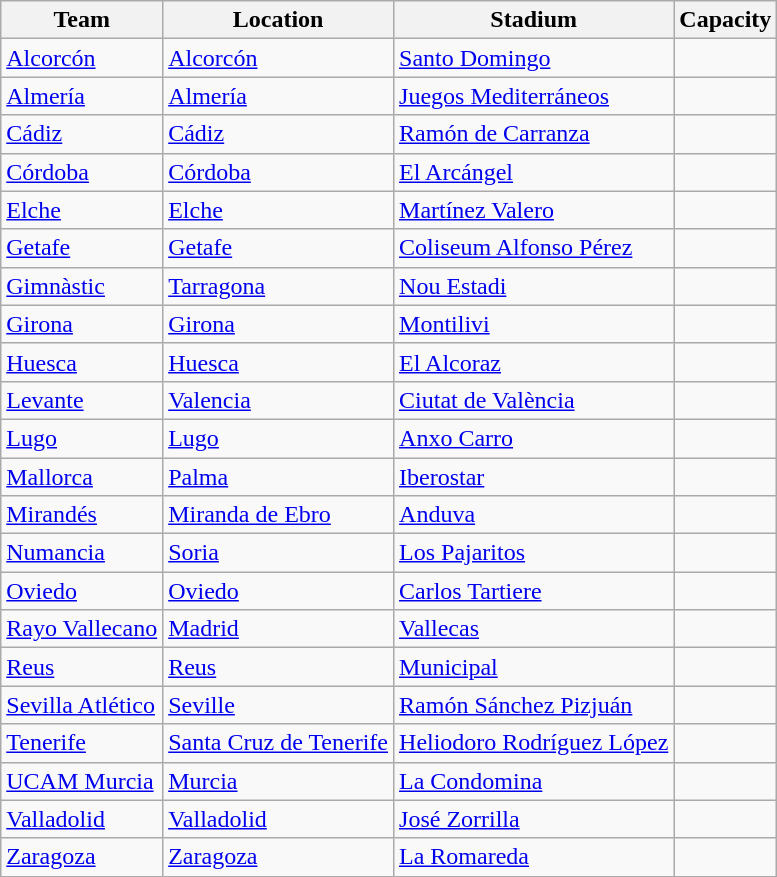<table class="wikitable sortable" style="text-align: left;">
<tr>
<th>Team</th>
<th>Location</th>
<th>Stadium</th>
<th>Capacity</th>
</tr>
<tr>
<td><a href='#'>Alcorcón</a></td>
<td><a href='#'>Alcorcón</a></td>
<td><a href='#'>Santo Domingo</a></td>
<td style="text-align:center;"></td>
</tr>
<tr>
<td><a href='#'>Almería</a></td>
<td><a href='#'>Almería</a></td>
<td><a href='#'>Juegos Mediterráneos</a></td>
<td style="text-align:center;"></td>
</tr>
<tr>
<td><a href='#'>Cádiz</a></td>
<td><a href='#'>Cádiz</a></td>
<td><a href='#'>Ramón de Carranza</a></td>
<td style="text-align:center;"></td>
</tr>
<tr>
<td><a href='#'>Córdoba</a></td>
<td><a href='#'>Córdoba</a></td>
<td><a href='#'>El Arcángel</a></td>
<td style="text-align:center;"></td>
</tr>
<tr>
<td><a href='#'>Elche</a></td>
<td><a href='#'>Elche</a></td>
<td><a href='#'>Martínez Valero</a></td>
<td style="text-align:center;"></td>
</tr>
<tr>
<td><a href='#'>Getafe</a></td>
<td><a href='#'>Getafe</a></td>
<td><a href='#'>Coliseum Alfonso Pérez</a></td>
<td align="center"></td>
</tr>
<tr>
<td><a href='#'>Gimnàstic</a></td>
<td><a href='#'>Tarragona</a></td>
<td><a href='#'>Nou Estadi</a></td>
<td style="text-align:center;"></td>
</tr>
<tr>
<td><a href='#'>Girona</a></td>
<td><a href='#'>Girona</a></td>
<td><a href='#'>Montilivi</a></td>
<td style="text-align:center;"></td>
</tr>
<tr>
<td><a href='#'>Huesca</a></td>
<td><a href='#'>Huesca</a></td>
<td><a href='#'>El Alcoraz</a></td>
<td style="text-align:center;"></td>
</tr>
<tr>
<td><a href='#'>Levante</a></td>
<td><a href='#'>Valencia</a></td>
<td><a href='#'>Ciutat de València</a></td>
<td align="center"></td>
</tr>
<tr>
<td><a href='#'>Lugo</a></td>
<td><a href='#'>Lugo</a></td>
<td><a href='#'>Anxo Carro</a></td>
<td style="text-align:center;"></td>
</tr>
<tr>
<td><a href='#'>Mallorca</a></td>
<td><a href='#'>Palma</a></td>
<td><a href='#'>Iberostar</a></td>
<td style="text-align:center;"></td>
</tr>
<tr>
<td><a href='#'>Mirandés</a></td>
<td><a href='#'>Miranda de Ebro</a></td>
<td><a href='#'>Anduva</a></td>
<td style="text-align:center;"></td>
</tr>
<tr>
<td><a href='#'>Numancia</a></td>
<td><a href='#'>Soria</a></td>
<td><a href='#'>Los Pajaritos</a></td>
<td style="text-align:center;"></td>
</tr>
<tr>
<td><a href='#'>Oviedo</a></td>
<td><a href='#'>Oviedo</a></td>
<td><a href='#'>Carlos Tartiere</a></td>
<td style="text-align:center;"></td>
</tr>
<tr>
<td><a href='#'>Rayo Vallecano</a></td>
<td><a href='#'>Madrid</a></td>
<td><a href='#'>Vallecas</a></td>
<td align="center"></td>
</tr>
<tr>
<td><a href='#'>Reus</a></td>
<td><a href='#'>Reus</a></td>
<td><a href='#'>Municipal</a></td>
<td style="text-align:center;"></td>
</tr>
<tr>
<td><a href='#'>Sevilla Atlético</a></td>
<td><a href='#'>Seville</a></td>
<td><a href='#'>Ramón Sánchez Pizjuán</a></td>
<td align="center"></td>
</tr>
<tr>
<td><a href='#'>Tenerife</a></td>
<td><a href='#'>Santa Cruz de Tenerife</a></td>
<td><a href='#'>Heliodoro Rodríguez López</a></td>
<td style="text-align:center;"></td>
</tr>
<tr>
<td><a href='#'>UCAM Murcia</a></td>
<td><a href='#'>Murcia</a></td>
<td><a href='#'>La Condomina</a></td>
<td style="text-align:center;"></td>
</tr>
<tr>
<td><a href='#'>Valladolid</a></td>
<td><a href='#'>Valladolid</a></td>
<td><a href='#'>José Zorrilla</a></td>
<td style="text-align:center;"></td>
</tr>
<tr>
<td><a href='#'>Zaragoza</a></td>
<td><a href='#'>Zaragoza</a></td>
<td><a href='#'>La Romareda</a></td>
<td style="text-align:center;"></td>
</tr>
</table>
